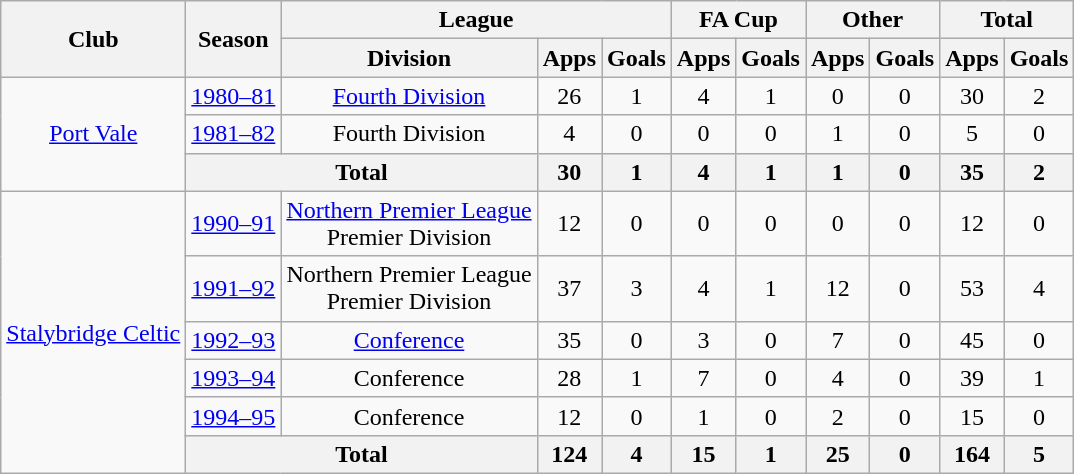<table class="wikitable" style="text-align: center;">
<tr>
<th rowspan="2">Club</th>
<th rowspan="2">Season</th>
<th colspan="3">League</th>
<th colspan="2">FA Cup</th>
<th colspan="2">Other</th>
<th colspan="2">Total</th>
</tr>
<tr>
<th>Division</th>
<th>Apps</th>
<th>Goals</th>
<th>Apps</th>
<th>Goals</th>
<th>Apps</th>
<th>Goals</th>
<th>Apps</th>
<th>Goals</th>
</tr>
<tr>
<td rowspan="3"><a href='#'>Port Vale</a></td>
<td><a href='#'>1980–81</a></td>
<td><a href='#'>Fourth Division</a></td>
<td>26</td>
<td>1</td>
<td>4</td>
<td>1</td>
<td>0</td>
<td>0</td>
<td>30</td>
<td>2</td>
</tr>
<tr>
<td><a href='#'>1981–82</a></td>
<td>Fourth Division</td>
<td>4</td>
<td>0</td>
<td>0</td>
<td>0</td>
<td>1</td>
<td>0</td>
<td>5</td>
<td>0</td>
</tr>
<tr>
<th colspan="2">Total</th>
<th>30</th>
<th>1</th>
<th>4</th>
<th>1</th>
<th>1</th>
<th>0</th>
<th>35</th>
<th>2</th>
</tr>
<tr>
<td rowspan="6"><a href='#'>Stalybridge Celtic</a></td>
<td><a href='#'>1990–91</a></td>
<td><a href='#'>Northern Premier League</a><br>Premier Division</td>
<td>12</td>
<td>0</td>
<td>0</td>
<td>0</td>
<td>0</td>
<td>0</td>
<td>12</td>
<td>0</td>
</tr>
<tr>
<td><a href='#'>1991–92</a></td>
<td>Northern Premier League<br>Premier Division</td>
<td>37</td>
<td>3</td>
<td>4</td>
<td>1</td>
<td>12</td>
<td>0</td>
<td>53</td>
<td>4</td>
</tr>
<tr>
<td><a href='#'>1992–93</a></td>
<td><a href='#'>Conference</a></td>
<td>35</td>
<td>0</td>
<td>3</td>
<td>0</td>
<td>7</td>
<td>0</td>
<td>45</td>
<td>0</td>
</tr>
<tr>
<td><a href='#'>1993–94</a></td>
<td>Conference</td>
<td>28</td>
<td>1</td>
<td>7</td>
<td>0</td>
<td>4</td>
<td>0</td>
<td>39</td>
<td>1</td>
</tr>
<tr>
<td><a href='#'>1994–95</a></td>
<td>Conference</td>
<td>12</td>
<td>0</td>
<td>1</td>
<td>0</td>
<td>2</td>
<td>0</td>
<td>15</td>
<td>0</td>
</tr>
<tr>
<th colspan="2">Total</th>
<th>124</th>
<th>4</th>
<th>15</th>
<th>1</th>
<th>25</th>
<th>0</th>
<th>164</th>
<th>5</th>
</tr>
</table>
